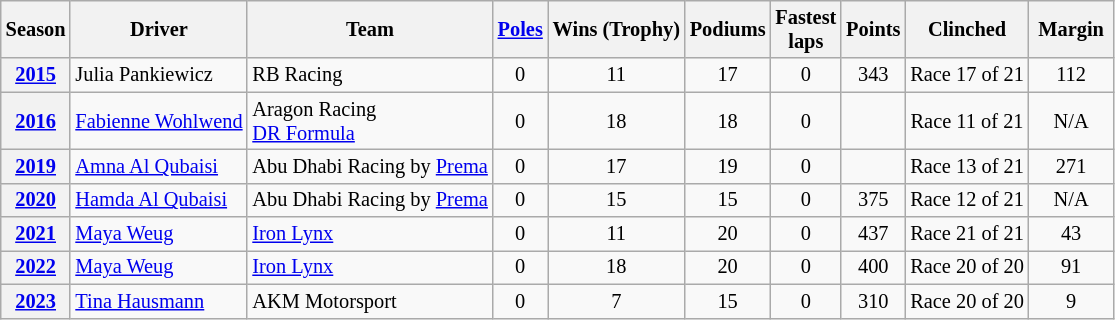<table class="wikitable sortable" style="font-size:85%; text-align:center;">
<tr>
<th scope=col>Season</th>
<th scope=col>Driver</th>
<th scope=col>Team</th>
<th scope=col><a href='#'>Poles</a></th>
<th scope=col>Wins (Trophy)</th>
<th scope=col>Podiums</th>
<th scope=col width="40">Fastest laps</th>
<th scope=col>Points</th>
<th scope=col>Clinched</th>
<th scope=col width="50">Margin</th>
</tr>
<tr>
<th><a href='#'>2015</a></th>
<td align=left> Julia Pankiewicz</td>
<td align=left> RB Racing</td>
<td>0</td>
<td>11</td>
<td>17</td>
<td>0</td>
<td>343</td>
<td>Race 17 of 21</td>
<td>112</td>
</tr>
<tr>
<th><a href='#'>2016</a></th>
<td align=left> <a href='#'>Fabienne Wohlwend</a></td>
<td align=left> Aragon Racing<br> <a href='#'>DR Formula</a></td>
<td>0</td>
<td>18</td>
<td>18</td>
<td>0</td>
<td></td>
<td>Race 11 of 21</td>
<td>N/A</td>
</tr>
<tr>
<th><a href='#'>2019</a></th>
<td align=left> <a href='#'>Amna Al Qubaisi</a></td>
<td align=left> Abu Dhabi Racing by <a href='#'>Prema</a></td>
<td>0</td>
<td>17</td>
<td>19</td>
<td>0</td>
<td></td>
<td>Race 13 of 21</td>
<td>271</td>
</tr>
<tr>
<th><a href='#'>2020</a></th>
<td align=left> <a href='#'>Hamda Al Qubaisi</a></td>
<td align=left> Abu Dhabi Racing by <a href='#'>Prema</a></td>
<td>0</td>
<td>15</td>
<td>15</td>
<td>0</td>
<td>375</td>
<td>Race 12 of 21</td>
<td>N/A</td>
</tr>
<tr>
<th><a href='#'>2021</a></th>
<td align=left> <a href='#'>Maya Weug</a></td>
<td align=left> <a href='#'>Iron Lynx</a></td>
<td>0</td>
<td>11</td>
<td>20</td>
<td>0</td>
<td>437</td>
<td>Race 21 of 21</td>
<td>43</td>
</tr>
<tr>
<th><a href='#'>2022</a></th>
<td align=left> <a href='#'>Maya Weug</a></td>
<td align=left> <a href='#'>Iron Lynx</a></td>
<td>0</td>
<td>18</td>
<td>20</td>
<td>0</td>
<td>400</td>
<td>Race 20 of 20</td>
<td>91</td>
</tr>
<tr>
<th><a href='#'>2023</a></th>
<td align=left> <a href='#'>Tina Hausmann</a></td>
<td align=left> AKM Motorsport</td>
<td>0</td>
<td>7</td>
<td>15</td>
<td>0</td>
<td>310</td>
<td>Race 20 of 20</td>
<td>9</td>
</tr>
</table>
